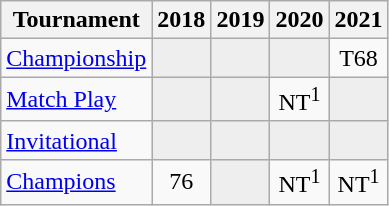<table class="wikitable" style="text-align:center;">
<tr>
<th>Tournament</th>
<th>2018</th>
<th>2019</th>
<th>2020</th>
<th>2021</th>
</tr>
<tr>
<td align="left"><a href='#'>Championship</a></td>
<td style="background:#eeeeee;"></td>
<td style="background:#eeeeee;"></td>
<td style="background:#eeeeee;"></td>
<td>T68</td>
</tr>
<tr>
<td align="left"><a href='#'>Match Play</a></td>
<td style="background:#eeeeee;"></td>
<td style="background:#eeeeee;"></td>
<td>NT<sup>1</sup></td>
<td style="background:#eeeeee;"></td>
</tr>
<tr>
<td align="left"><a href='#'>Invitational</a></td>
<td style="background:#eeeeee;"></td>
<td style="background:#eeeeee;"></td>
<td style="background:#eeeeee;"></td>
<td style="background:#eeeeee;"></td>
</tr>
<tr>
<td align="left"><a href='#'>Champions</a></td>
<td>76</td>
<td style="background:#eeeeee;"></td>
<td>NT<sup>1</sup></td>
<td>NT<sup>1</sup></td>
</tr>
</table>
